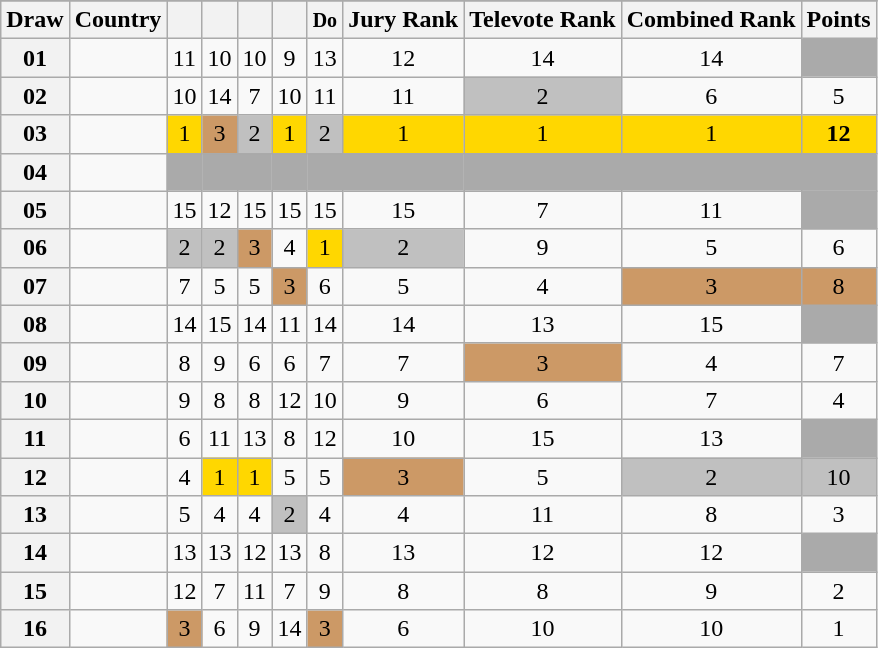<table class="sortable wikitable collapsible plainrowheaders" style="text-align:center;">
<tr>
</tr>
<tr>
<th scope="col">Draw</th>
<th scope="col">Country</th>
<th scope="col"><small></small></th>
<th scope="col"><small></small></th>
<th scope="col"><small></small></th>
<th scope="col"><small></small></th>
<th scope="col"><small>Do</small></th>
<th scope="col">Jury Rank</th>
<th scope="col">Televote Rank</th>
<th scope="col">Combined Rank</th>
<th scope="col">Points</th>
</tr>
<tr>
<th scope="row" style="text-align:center;">01</th>
<td style="text-align:left;"></td>
<td>11</td>
<td>10</td>
<td>10</td>
<td>9</td>
<td>13</td>
<td>12</td>
<td>14</td>
<td>14</td>
<td style="background:#AAAAAA;"></td>
</tr>
<tr>
<th scope="row" style="text-align:center;">02</th>
<td style="text-align:left;"></td>
<td>10</td>
<td>14</td>
<td>7</td>
<td>10</td>
<td>11</td>
<td>11</td>
<td style="background:silver;">2</td>
<td>6</td>
<td>5</td>
</tr>
<tr>
<th scope="row" style="text-align:center;">03</th>
<td style="text-align:left;"></td>
<td style="background:gold;">1</td>
<td style="background:#CC9966;">3</td>
<td style="background:silver;">2</td>
<td style="background:gold;">1</td>
<td style="background:silver;">2</td>
<td style="background:gold;">1</td>
<td style="background:gold;">1</td>
<td style="background:gold;">1</td>
<td style="background:gold;"><strong>12</strong></td>
</tr>
<tr class="sortbottom">
<th scope="row" style="text-align:center;">04</th>
<td style="text-align:left;"></td>
<td style="background:#AAAAAA;"></td>
<td style="background:#AAAAAA;"></td>
<td style="background:#AAAAAA;"></td>
<td style="background:#AAAAAA;"></td>
<td style="background:#AAAAAA;"></td>
<td style="background:#AAAAAA;"></td>
<td style="background:#AAAAAA;"></td>
<td style="background:#AAAAAA;"></td>
<td style="background:#AAAAAA;"></td>
</tr>
<tr>
<th scope="row" style="text-align:center;">05</th>
<td style="text-align:left;"></td>
<td>15</td>
<td>12</td>
<td>15</td>
<td>15</td>
<td>15</td>
<td>15</td>
<td>7</td>
<td>11</td>
<td style="background:#AAAAAA;"></td>
</tr>
<tr>
<th scope="row" style="text-align:center;">06</th>
<td style="text-align:left;"></td>
<td style="background:silver;">2</td>
<td style="background:silver;">2</td>
<td style="background:#CC9966;">3</td>
<td>4</td>
<td style="background:gold;">1</td>
<td style="background:silver;">2</td>
<td>9</td>
<td>5</td>
<td>6</td>
</tr>
<tr>
<th scope="row" style="text-align:center;">07</th>
<td style="text-align:left;"></td>
<td>7</td>
<td>5</td>
<td>5</td>
<td style="background:#CC9966;">3</td>
<td>6</td>
<td>5</td>
<td>4</td>
<td style="background:#CC9966;">3</td>
<td style="background:#CC9966;">8</td>
</tr>
<tr>
<th scope="row" style="text-align:center;">08</th>
<td style="text-align:left;"></td>
<td>14</td>
<td>15</td>
<td>14</td>
<td>11</td>
<td>14</td>
<td>14</td>
<td>13</td>
<td>15</td>
<td style="background:#AAAAAA;"></td>
</tr>
<tr>
<th scope="row" style="text-align:center;">09</th>
<td style="text-align:left;"></td>
<td>8</td>
<td>9</td>
<td>6</td>
<td>6</td>
<td>7</td>
<td>7</td>
<td style="background:#CC9966;">3</td>
<td>4</td>
<td>7</td>
</tr>
<tr>
<th scope="row" style="text-align:center;">10</th>
<td style="text-align:left;"></td>
<td>9</td>
<td>8</td>
<td>8</td>
<td>12</td>
<td>10</td>
<td>9</td>
<td>6</td>
<td>7</td>
<td>4</td>
</tr>
<tr>
<th scope="row" style="text-align:center;">11</th>
<td style="text-align:left;"></td>
<td>6</td>
<td>11</td>
<td>13</td>
<td>8</td>
<td>12</td>
<td>10</td>
<td>15</td>
<td>13</td>
<td style="background:#AAAAAA;"></td>
</tr>
<tr>
<th scope="row" style="text-align:center;">12</th>
<td style="text-align:left;"></td>
<td>4</td>
<td style="background:gold;">1</td>
<td style="background:gold;">1</td>
<td>5</td>
<td>5</td>
<td style="background:#CC9966;">3</td>
<td>5</td>
<td style="background:silver;">2</td>
<td style="background:silver;">10</td>
</tr>
<tr>
<th scope="row" style="text-align:center;">13</th>
<td style="text-align:left;"></td>
<td>5</td>
<td>4</td>
<td>4</td>
<td style="background:silver;">2</td>
<td>4</td>
<td>4</td>
<td>11</td>
<td>8</td>
<td>3</td>
</tr>
<tr>
<th scope="row" style="text-align:center;">14</th>
<td style="text-align:left;"></td>
<td>13</td>
<td>13</td>
<td>12</td>
<td>13</td>
<td>8</td>
<td>13</td>
<td>12</td>
<td>12</td>
<td style="background:#AAAAAA;"></td>
</tr>
<tr>
<th scope="row" style="text-align:center;">15</th>
<td style="text-align:left;"></td>
<td>12</td>
<td>7</td>
<td>11</td>
<td>7</td>
<td>9</td>
<td>8</td>
<td>8</td>
<td>9</td>
<td>2</td>
</tr>
<tr>
<th scope="row" style="text-align:center;">16</th>
<td style="text-align:left;"></td>
<td style="background:#CC9966;">3</td>
<td>6</td>
<td>9</td>
<td>14</td>
<td style="background:#CC9966;">3</td>
<td>6</td>
<td>10</td>
<td>10</td>
<td>1</td>
</tr>
</table>
